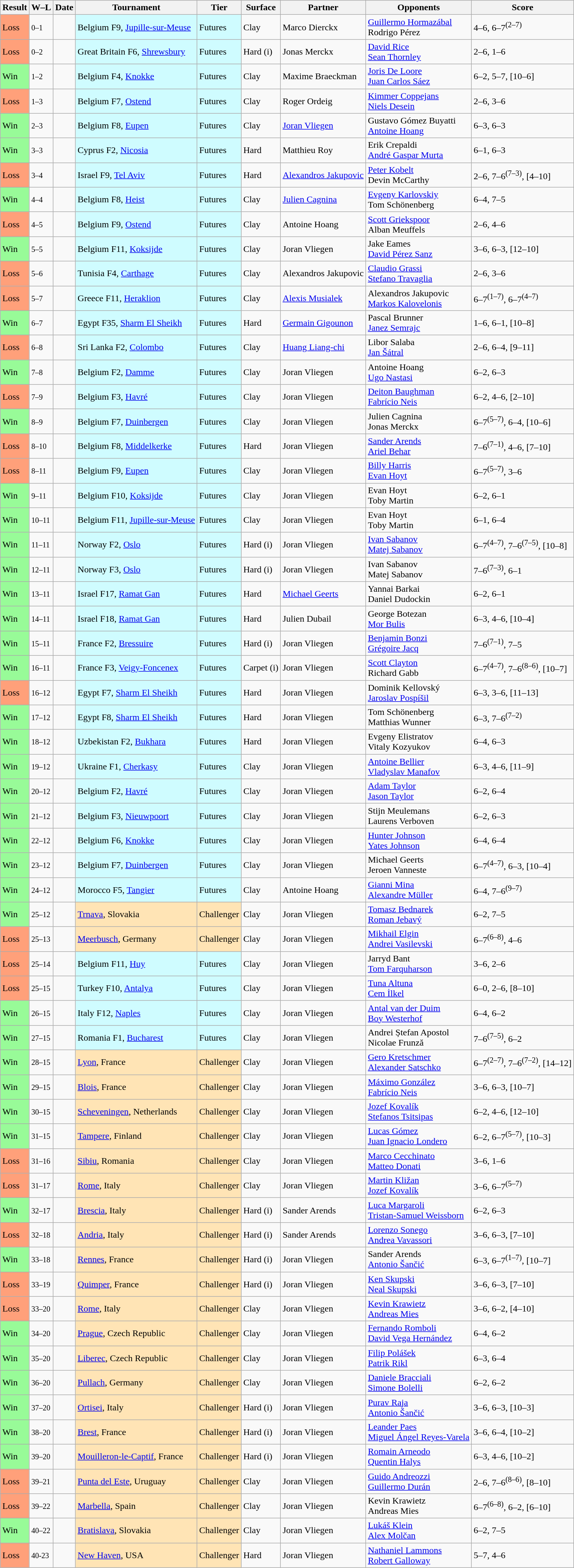<table class="sortable wikitable">
<tr>
<th>Result</th>
<th class="unsortable">W–L</th>
<th>Date</th>
<th>Tournament</th>
<th>Tier</th>
<th>Surface</th>
<th>Partner</th>
<th>Opponents</th>
<th class="unsortable">Score</th>
</tr>
<tr>
<td bgcolor=#FFA07A>Loss</td>
<td><small>0–1</small></td>
<td></td>
<td style="background:#cffcff;">Belgium F9, <a href='#'>Jupille-sur-Meuse</a></td>
<td style="background:#cffcff;">Futures</td>
<td>Clay</td>
<td> Marco Dierckx</td>
<td> <a href='#'>Guillermo Hormazábal</a><br> Rodrigo Pérez</td>
<td>4–6, 6–7<sup>(2–7)</sup></td>
</tr>
<tr>
<td bgcolor=#FFA07A>Loss</td>
<td><small>0–2</small></td>
<td></td>
<td style="background:#cffcff;">Great Britain F6, <a href='#'>Shrewsbury</a></td>
<td style="background:#cffcff;">Futures</td>
<td>Hard (i)</td>
<td> Jonas Merckx</td>
<td> <a href='#'>David Rice</a><br> <a href='#'>Sean Thornley</a></td>
<td>2–6, 1–6</td>
</tr>
<tr>
<td bgcolor=98FB98>Win</td>
<td><small>1–2</small></td>
<td></td>
<td style="background:#cffcff;">Belgium F4, <a href='#'>Knokke</a></td>
<td style="background:#cffcff;">Futures</td>
<td>Clay</td>
<td> Maxime Braeckman</td>
<td> <a href='#'>Joris De Loore</a><br> <a href='#'>Juan Carlos Sáez</a></td>
<td>6–2, 5–7, [10–6]</td>
</tr>
<tr>
<td bgcolor=#FFA07A>Loss</td>
<td><small>1–3</small></td>
<td></td>
<td style="background:#cffcff;">Belgium F7, <a href='#'>Ostend</a></td>
<td style="background:#cffcff;">Futures</td>
<td>Clay</td>
<td> Roger Ordeig</td>
<td> <a href='#'>Kimmer Coppejans</a><br> <a href='#'>Niels Desein</a></td>
<td>2–6, 3–6</td>
</tr>
<tr>
<td bgcolor=98FB98>Win</td>
<td><small>2–3</small></td>
<td></td>
<td style="background:#cffcff;">Belgium F8, <a href='#'>Eupen</a></td>
<td style="background:#cffcff;">Futures</td>
<td>Clay</td>
<td> <a href='#'>Joran Vliegen</a></td>
<td> Gustavo Gómez Buyatti<br> <a href='#'>Antoine Hoang</a></td>
<td>6–3, 6–3</td>
</tr>
<tr>
<td bgcolor=98FB98>Win</td>
<td><small>3–3</small></td>
<td></td>
<td style="background:#cffcff;">Cyprus F2, <a href='#'>Nicosia</a></td>
<td style="background:#cffcff;">Futures</td>
<td>Hard</td>
<td> Matthieu Roy</td>
<td> Erik Crepaldi<br> <a href='#'>André Gaspar Murta</a></td>
<td>6–1, 6–3</td>
</tr>
<tr>
<td bgcolor=#FFA07A>Loss</td>
<td><small>3–4</small></td>
<td></td>
<td style="background:#cffcff;">Israel F9, <a href='#'>Tel Aviv</a></td>
<td style="background:#cffcff;">Futures</td>
<td>Hard</td>
<td> <a href='#'>Alexandros Jakupovic</a></td>
<td> <a href='#'>Peter Kobelt</a><br> Devin McCarthy</td>
<td>2–6, 7–6<sup>(7–3)</sup>, [4–10]</td>
</tr>
<tr>
<td bgcolor=98FB98>Win</td>
<td><small>4–4</small></td>
<td></td>
<td style="background:#cffcff;">Belgium F8, <a href='#'>Heist</a></td>
<td style="background:#cffcff;">Futures</td>
<td>Clay</td>
<td> <a href='#'>Julien Cagnina</a></td>
<td> <a href='#'>Evgeny Karlovskiy</a><br> Tom Schönenberg</td>
<td>6–4, 7–5</td>
</tr>
<tr>
<td bgcolor=#FFA07A>Loss</td>
<td><small>4–5</small></td>
<td></td>
<td style="background:#cffcff;">Belgium F9, <a href='#'>Ostend</a></td>
<td style="background:#cffcff;">Futures</td>
<td>Clay</td>
<td> Antoine Hoang</td>
<td> <a href='#'>Scott Griekspoor</a><br> Alban Meuffels</td>
<td>2–6, 4–6</td>
</tr>
<tr>
<td bgcolor=98FB98>Win</td>
<td><small>5–5</small></td>
<td></td>
<td style="background:#cffcff;">Belgium F11, <a href='#'>Koksijde</a></td>
<td style="background:#cffcff;">Futures</td>
<td>Clay</td>
<td> Joran Vliegen</td>
<td> Jake Eames<br> <a href='#'>David Pérez Sanz</a></td>
<td>3–6, 6–3, [12–10]</td>
</tr>
<tr>
<td bgcolor=#FFA07A>Loss</td>
<td><small>5–6</small></td>
<td></td>
<td style="background:#cffcff;">Tunisia F4, <a href='#'>Carthage</a></td>
<td style="background:#cffcff;">Futures</td>
<td>Clay</td>
<td> Alexandros Jakupovic</td>
<td> <a href='#'>Claudio Grassi</a><br> <a href='#'>Stefano Travaglia</a></td>
<td>2–6, 3–6</td>
</tr>
<tr>
<td bgcolor=#FFA07A>Loss</td>
<td><small>5–7</small></td>
<td></td>
<td style="background:#cffcff;">Greece F11, <a href='#'>Heraklion</a></td>
<td style="background:#cffcff;">Futures</td>
<td>Clay</td>
<td> <a href='#'>Alexis Musialek</a></td>
<td> Alexandros Jakupovic<br> <a href='#'>Markos Kalovelonis</a></td>
<td>6–7<sup>(1–7)</sup>, 6–7<sup>(4–7)</sup></td>
</tr>
<tr>
<td bgcolor=98FB98>Win</td>
<td><small>6–7</small></td>
<td></td>
<td style="background:#cffcff;">Egypt F35, <a href='#'>Sharm El Sheikh</a></td>
<td style="background:#cffcff;">Futures</td>
<td>Hard</td>
<td> <a href='#'>Germain Gigounon</a></td>
<td> Pascal Brunner<br> <a href='#'>Janez Semrajc</a></td>
<td>1–6, 6–1, [10–8]</td>
</tr>
<tr>
<td bgcolor=#FFA07A>Loss</td>
<td><small>6–8</small></td>
<td></td>
<td style="background:#cffcff;">Sri Lanka F2, <a href='#'>Colombo</a></td>
<td style="background:#cffcff;">Futures</td>
<td>Clay</td>
<td> <a href='#'>Huang Liang-chi</a></td>
<td> Libor Salaba<br> <a href='#'>Jan Šátral</a></td>
<td>2–6, 6–4, [9–11]</td>
</tr>
<tr>
<td bgcolor=98FB98>Win</td>
<td><small>7–8</small></td>
<td></td>
<td style="background:#cffcff;">Belgium F2, <a href='#'>Damme</a></td>
<td style="background:#cffcff;">Futures</td>
<td>Clay</td>
<td> Joran Vliegen</td>
<td> Antoine Hoang<br> <a href='#'>Ugo Nastasi</a></td>
<td>6–2, 6–3</td>
</tr>
<tr>
<td bgcolor=#FFA07A>Loss</td>
<td><small>7–9</small></td>
<td></td>
<td style="background:#cffcff;">Belgium F3, <a href='#'>Havré</a></td>
<td style="background:#cffcff;">Futures</td>
<td>Clay</td>
<td> Joran Vliegen</td>
<td> <a href='#'>Deiton Baughman</a><br> <a href='#'>Fabrício Neis</a></td>
<td>6–2, 4–6, [2–10]</td>
</tr>
<tr>
<td bgcolor=98FB98>Win</td>
<td><small>8–9</small></td>
<td></td>
<td style="background:#cffcff;">Belgium F7, <a href='#'>Duinbergen</a></td>
<td style="background:#cffcff;">Futures</td>
<td>Clay</td>
<td> Joran Vliegen</td>
<td> Julien Cagnina<br> Jonas Merckx</td>
<td>6–7<sup>(5–7)</sup>, 6–4, [10–6]</td>
</tr>
<tr>
<td bgcolor=#FFA07A>Loss</td>
<td><small>8–10</small></td>
<td></td>
<td style="background:#cffcff;">Belgium F8, <a href='#'>Middelkerke</a></td>
<td style="background:#cffcff;">Futures</td>
<td>Hard</td>
<td> Joran Vliegen</td>
<td> <a href='#'>Sander Arends</a><br> <a href='#'>Ariel Behar</a></td>
<td>7–6<sup>(7–1)</sup>, 4–6, [7–10]</td>
</tr>
<tr>
<td bgcolor=#FFA07A>Loss</td>
<td><small>8–11</small></td>
<td></td>
<td style="background:#cffcff;">Belgium F9, <a href='#'>Eupen</a></td>
<td style="background:#cffcff;">Futures</td>
<td>Clay</td>
<td> Joran Vliegen</td>
<td> <a href='#'>Billy Harris</a><br> <a href='#'>Evan Hoyt</a></td>
<td>6–7<sup>(5–7)</sup>, 3–6</td>
</tr>
<tr>
<td bgcolor=98FB98>Win</td>
<td><small>9–11</small></td>
<td></td>
<td style="background:#cffcff;">Belgium F10, <a href='#'>Koksijde</a></td>
<td style="background:#cffcff;">Futures</td>
<td>Clay</td>
<td> Joran Vliegen</td>
<td> Evan Hoyt<br> Toby Martin</td>
<td>6–2, 6–1</td>
</tr>
<tr>
<td bgcolor=98FB98>Win</td>
<td><small>10–11</small></td>
<td></td>
<td style="background:#cffcff;">Belgium F11, <a href='#'>Jupille-sur-Meuse</a></td>
<td style="background:#cffcff;">Futures</td>
<td>Clay</td>
<td> Joran Vliegen</td>
<td> Evan Hoyt<br> Toby Martin</td>
<td>6–1, 6–4</td>
</tr>
<tr>
<td bgcolor=98FB98>Win</td>
<td><small>11–11</small></td>
<td></td>
<td style="background:#cffcff;">Norway F2, <a href='#'>Oslo</a></td>
<td style="background:#cffcff;">Futures</td>
<td>Hard (i)</td>
<td> Joran Vliegen</td>
<td> <a href='#'>Ivan Sabanov</a><br> <a href='#'>Matej Sabanov</a></td>
<td>6–7<sup>(4–7)</sup>, 7–6<sup>(7–5)</sup>, [10–8]</td>
</tr>
<tr>
<td bgcolor=98FB98>Win</td>
<td><small>12–11</small></td>
<td></td>
<td style="background:#cffcff;">Norway F3, <a href='#'>Oslo</a></td>
<td style="background:#cffcff;">Futures</td>
<td>Hard (i)</td>
<td> Joran Vliegen</td>
<td> Ivan Sabanov<br> Matej Sabanov</td>
<td>7–6<sup>(7–3)</sup>, 6–1</td>
</tr>
<tr>
<td bgcolor=98FB98>Win</td>
<td><small>13–11</small></td>
<td></td>
<td style="background:#cffcff;">Israel F17, <a href='#'>Ramat Gan</a></td>
<td style="background:#cffcff;">Futures</td>
<td>Hard</td>
<td> <a href='#'>Michael Geerts</a></td>
<td> Yannai Barkai<br> Daniel Dudockin</td>
<td>6–2, 6–1</td>
</tr>
<tr>
<td bgcolor=98FB98>Win</td>
<td><small>14–11</small></td>
<td></td>
<td style="background:#cffcff;">Israel F18, <a href='#'>Ramat Gan</a></td>
<td style="background:#cffcff;">Futures</td>
<td>Hard</td>
<td> Julien Dubail</td>
<td> George Botezan<br> <a href='#'>Mor Bulis</a></td>
<td>6–3, 4–6, [10–4]</td>
</tr>
<tr>
<td bgcolor=98FB98>Win</td>
<td><small>15–11</small></td>
<td></td>
<td style="background:#cffcff;">France F2, <a href='#'>Bressuire</a></td>
<td style="background:#cffcff;">Futures</td>
<td>Hard (i)</td>
<td> Joran Vliegen</td>
<td> <a href='#'>Benjamin Bonzi</a><br> <a href='#'>Grégoire Jacq</a></td>
<td>7–6<sup>(7–1)</sup>, 7–5</td>
</tr>
<tr>
<td bgcolor=98FB98>Win</td>
<td><small>16–11</small></td>
<td></td>
<td style="background:#cffcff;">France F3, <a href='#'>Veigy-Foncenex</a></td>
<td style="background:#cffcff;">Futures</td>
<td>Carpet (i)</td>
<td> Joran Vliegen</td>
<td> <a href='#'>Scott Clayton</a><br> Richard Gabb</td>
<td>6–7<sup>(4–7)</sup>, 7–6<sup>(8–6)</sup>, [10–7]</td>
</tr>
<tr>
<td bgcolor=#FFA07A>Loss</td>
<td><small>16–12</small></td>
<td></td>
<td style="background:#cffcff;">Egypt F7, <a href='#'>Sharm El Sheikh</a></td>
<td style="background:#cffcff;">Futures</td>
<td>Hard</td>
<td> Joran Vliegen</td>
<td> Dominik Kellovský<br> <a href='#'>Jaroslav Pospíšil</a></td>
<td>6–3, 3–6, [11–13]</td>
</tr>
<tr>
<td bgcolor=98FB98>Win</td>
<td><small>17–12</small></td>
<td></td>
<td style="background:#cffcff;">Egypt F8, <a href='#'>Sharm El Sheikh</a></td>
<td style="background:#cffcff;">Futures</td>
<td>Hard</td>
<td> Joran Vliegen</td>
<td> Tom Schönenberg<br> Matthias Wunner</td>
<td>6–3, 7–6<sup>(7–2)</sup></td>
</tr>
<tr>
<td bgcolor=98FB98>Win</td>
<td><small>18–12</small></td>
<td></td>
<td style="background:#cffcff;">Uzbekistan F2, <a href='#'>Bukhara</a></td>
<td style="background:#cffcff;">Futures</td>
<td>Hard</td>
<td> Joran Vliegen</td>
<td> Evgeny Elistratov<br> Vitaly Kozyukov</td>
<td>6–4, 6–3</td>
</tr>
<tr>
<td bgcolor=98FB98>Win</td>
<td><small>19–12</small></td>
<td></td>
<td style="background:#cffcff;">Ukraine F1, <a href='#'>Cherkasy</a></td>
<td style="background:#cffcff;">Futures</td>
<td>Clay</td>
<td> Joran Vliegen</td>
<td> <a href='#'>Antoine Bellier</a><br> <a href='#'>Vladyslav Manafov</a></td>
<td>6–3, 4–6, [11–9]</td>
</tr>
<tr>
<td bgcolor=98FB98>Win</td>
<td><small>20–12</small></td>
<td></td>
<td style="background:#cffcff;">Belgium F2, <a href='#'>Havré</a></td>
<td style="background:#cffcff;">Futures</td>
<td>Clay</td>
<td> Joran Vliegen</td>
<td> <a href='#'>Adam Taylor</a> <br>  <a href='#'>Jason Taylor</a></td>
<td>6–2, 6–4</td>
</tr>
<tr>
<td bgcolor=98FB98>Win</td>
<td><small>21–12</small></td>
<td></td>
<td style="background:#cffcff;">Belgium F3, <a href='#'>Nieuwpoort</a></td>
<td style="background:#cffcff;">Futures</td>
<td>Clay</td>
<td> Joran Vliegen</td>
<td> Stijn Meulemans<br> Laurens Verboven</td>
<td>6–2, 6–3</td>
</tr>
<tr>
<td bgcolor=98FB98>Win</td>
<td><small>22–12</small></td>
<td></td>
<td style="background:#cffcff;">Belgium F6, <a href='#'>Knokke</a></td>
<td style="background:#cffcff;">Futures</td>
<td>Clay</td>
<td> Joran Vliegen</td>
<td> <a href='#'>Hunter Johnson</a> <br>  <a href='#'>Yates Johnson</a></td>
<td>6–4, 6–4</td>
</tr>
<tr>
<td bgcolor=98FB98>Win</td>
<td><small>23–12</small></td>
<td></td>
<td style="background:#cffcff;">Belgium F7, <a href='#'>Duinbergen</a></td>
<td style="background:#cffcff;">Futures</td>
<td>Clay</td>
<td> Joran Vliegen</td>
<td> Michael Geerts<br> Jeroen Vanneste</td>
<td>6–7<sup>(4–7)</sup>, 6–3, [10–4]</td>
</tr>
<tr>
<td bgcolor=98FB98>Win</td>
<td><small>24–12</small></td>
<td></td>
<td style="background:#cffcff;">Morocco F5, <a href='#'>Tangier</a></td>
<td style="background:#cffcff;">Futures</td>
<td>Clay</td>
<td> Antoine Hoang</td>
<td> <a href='#'>Gianni Mina</a><br> <a href='#'>Alexandre Müller</a></td>
<td>6–4, 7–6<sup>(9–7)</sup></td>
</tr>
<tr>
<td bgcolor=98FB98>Win</td>
<td><small>25–12</small></td>
<td><a href='#'></a></td>
<td style="background:moccasin;"><a href='#'>Trnava</a>, Slovakia</td>
<td style="background:moccasin;">Challenger</td>
<td>Clay</td>
<td> Joran Vliegen</td>
<td> <a href='#'>Tomasz Bednarek</a><br> <a href='#'>Roman Jebavý</a></td>
<td>6–2, 7–5</td>
</tr>
<tr>
<td bgcolor=#FFA07A>Loss</td>
<td><small>25–13</small></td>
<td><a href='#'></a></td>
<td style="background:moccasin;"><a href='#'>Meerbusch</a>, Germany</td>
<td style="background:moccasin;">Challenger</td>
<td>Clay</td>
<td> Joran Vliegen</td>
<td> <a href='#'>Mikhail Elgin</a><br> <a href='#'>Andrei Vasilevski</a></td>
<td>6–7<sup>(6–8)</sup>, 4–6</td>
</tr>
<tr>
<td bgcolor=#FFA07A>Loss</td>
<td><small>25–14</small></td>
<td></td>
<td style="background:#cffcff;">Belgium F11, <a href='#'>Huy</a></td>
<td style="background:#cffcff;">Futures</td>
<td>Clay</td>
<td> Joran Vliegen</td>
<td> Jarryd Bant<br> <a href='#'>Tom Farquharson</a></td>
<td>3–6, 2–6</td>
</tr>
<tr>
<td bgcolor=#FFA07A>Loss</td>
<td><small>25–15</small></td>
<td></td>
<td style="background:#cffcff;">Turkey F10, <a href='#'>Antalya</a></td>
<td style="background:#cffcff;">Futures</td>
<td>Clay</td>
<td> Joran Vliegen</td>
<td> <a href='#'>Tuna Altuna</a><br> <a href='#'>Cem İlkel</a></td>
<td>6–0, 2–6, [8–10]</td>
</tr>
<tr>
<td bgcolor=98FB98>Win</td>
<td><small>26–15</small></td>
<td></td>
<td style="background:#cffcff;">Italy F12, <a href='#'>Naples</a></td>
<td style="background:#cffcff;">Futures</td>
<td>Clay</td>
<td> Joran Vliegen</td>
<td> <a href='#'>Antal van der Duim</a><br> <a href='#'>Boy Westerhof</a></td>
<td>6–4, 6–2</td>
</tr>
<tr>
<td bgcolor=98FB98>Win</td>
<td><small>27–15</small></td>
<td></td>
<td style="background:#cffcff;">Romania F1, <a href='#'>Bucharest</a></td>
<td style="background:#cffcff;">Futures</td>
<td>Clay</td>
<td> Joran Vliegen</td>
<td> Andrei Ștefan Apostol<br> Nicolae Frunză</td>
<td>7–6<sup>(7–5)</sup>, 6–2</td>
</tr>
<tr>
<td bgcolor=98FB98>Win</td>
<td><small>28–15</small></td>
<td><a href='#'></a></td>
<td style="background:moccasin;"><a href='#'>Lyon</a>, France</td>
<td style="background:moccasin;">Challenger</td>
<td>Clay</td>
<td> Joran Vliegen</td>
<td> <a href='#'>Gero Kretschmer</a><br> <a href='#'>Alexander Satschko</a></td>
<td>6–7<sup>(2–7)</sup>, 7–6<sup>(7–2)</sup>, [14–12]</td>
</tr>
<tr>
<td bgcolor=98FB98>Win</td>
<td><small>29–15</small></td>
<td><a href='#'></a></td>
<td style="background:moccasin;"><a href='#'>Blois</a>, France</td>
<td style="background:moccasin;">Challenger</td>
<td>Clay</td>
<td> Joran Vliegen</td>
<td> <a href='#'>Máximo González</a><br> <a href='#'>Fabrício Neis</a></td>
<td>3–6, 6–3, [10–7]</td>
</tr>
<tr>
<td bgcolor=98FB98>Win</td>
<td><small>30–15</small></td>
<td><a href='#'></a></td>
<td style="background:moccasin;"><a href='#'>Scheveningen</a>, Netherlands</td>
<td style="background:moccasin;">Challenger</td>
<td>Clay</td>
<td> Joran Vliegen</td>
<td> <a href='#'>Jozef Kovalík</a><br> <a href='#'>Stefanos Tsitsipas</a></td>
<td>6–2, 4–6, [12–10]</td>
</tr>
<tr>
<td bgcolor=98FB98>Win</td>
<td><small>31–15</small></td>
<td><a href='#'></a></td>
<td style="background:moccasin;"><a href='#'>Tampere</a>, Finland</td>
<td style="background:moccasin;">Challenger</td>
<td>Clay</td>
<td> Joran Vliegen</td>
<td> <a href='#'>Lucas Gómez</a><br> <a href='#'>Juan Ignacio Londero</a></td>
<td>6–2, 6–7<sup>(5–7)</sup>, [10–3]</td>
</tr>
<tr>
<td bgcolor=#FFA07A>Loss</td>
<td><small>31–16</small></td>
<td><a href='#'></a></td>
<td style="background:moccasin;"><a href='#'>Sibiu</a>, Romania</td>
<td style="background:moccasin;">Challenger</td>
<td>Clay</td>
<td> Joran Vliegen</td>
<td> <a href='#'>Marco Cecchinato</a><br> <a href='#'>Matteo Donati</a></td>
<td>3–6, 1–6</td>
</tr>
<tr>
<td bgcolor=#FFA07A>Loss</td>
<td><small>31–17</small></td>
<td><a href='#'></a></td>
<td style="background:moccasin;"><a href='#'>Rome</a>, Italy</td>
<td style="background:moccasin;">Challenger</td>
<td>Clay</td>
<td> Joran Vliegen</td>
<td> <a href='#'>Martin Kližan</a><br> <a href='#'>Jozef Kovalík</a></td>
<td>3–6, 6–7<sup>(5–7)</sup></td>
</tr>
<tr>
<td bgcolor=98FB98>Win</td>
<td><small>32–17</small></td>
<td><a href='#'></a></td>
<td style="background:moccasin;"><a href='#'>Brescia</a>, Italy</td>
<td style="background:moccasin;">Challenger</td>
<td>Hard (i)</td>
<td> Sander Arends</td>
<td> <a href='#'>Luca Margaroli</a><br> <a href='#'>Tristan-Samuel Weissborn</a></td>
<td>6–2, 6–3</td>
</tr>
<tr>
<td bgcolor=#FFA07A>Loss</td>
<td><small>32–18</small></td>
<td><a href='#'></a></td>
<td style="background:moccasin;"><a href='#'>Andria</a>, Italy</td>
<td style="background:moccasin;">Challenger</td>
<td>Hard (i)</td>
<td> Sander Arends</td>
<td> <a href='#'>Lorenzo Sonego</a><br> <a href='#'>Andrea Vavassori</a></td>
<td>3–6, 6–3, [7–10]</td>
</tr>
<tr>
<td bgcolor=98FB98>Win</td>
<td><small>33–18</small></td>
<td><a href='#'></a></td>
<td style="background:moccasin;"><a href='#'>Rennes</a>, France</td>
<td style="background:moccasin;">Challenger</td>
<td>Hard (i)</td>
<td> Joran Vliegen</td>
<td> Sander Arends<br> <a href='#'>Antonio Šančić</a></td>
<td>6–3, 6–7<sup>(1–7)</sup>, [10–7]</td>
</tr>
<tr>
<td bgcolor=#FFA07A>Loss</td>
<td><small>33–19</small></td>
<td><a href='#'></a></td>
<td style="background:moccasin;"><a href='#'>Quimper</a>, France</td>
<td style="background:moccasin;">Challenger</td>
<td>Hard (i)</td>
<td> Joran Vliegen</td>
<td> <a href='#'>Ken Skupski</a><br> <a href='#'>Neal Skupski</a></td>
<td>3–6, 6–3, [7–10]</td>
</tr>
<tr>
<td bgcolor=#FFA07A>Loss</td>
<td><small>33–20</small></td>
<td><a href='#'></a></td>
<td style="background:moccasin;"><a href='#'>Rome</a>, Italy</td>
<td style="background:moccasin;">Challenger</td>
<td>Clay</td>
<td> Joran Vliegen</td>
<td> <a href='#'>Kevin Krawietz</a><br> <a href='#'>Andreas Mies</a></td>
<td>3–6, 6–2, [4–10]</td>
</tr>
<tr>
<td bgcolor=98FB98>Win</td>
<td><small>34–20</small></td>
<td><a href='#'></a></td>
<td style="background:moccasin;"><a href='#'>Prague</a>, Czech Republic</td>
<td style="background:moccasin;">Challenger</td>
<td>Clay</td>
<td> Joran Vliegen</td>
<td> <a href='#'>Fernando Romboli</a><br> <a href='#'>David Vega Hernández</a></td>
<td>6–4, 6–2</td>
</tr>
<tr>
<td bgcolor=98FB98>Win</td>
<td><small>35–20</small></td>
<td><a href='#'></a></td>
<td style="background:moccasin;"><a href='#'>Liberec</a>, Czech Republic</td>
<td style="background:moccasin;">Challenger</td>
<td>Clay</td>
<td> Joran Vliegen</td>
<td> <a href='#'>Filip Polášek</a><br> <a href='#'>Patrik Rikl</a></td>
<td>6–3, 6–4</td>
</tr>
<tr>
<td bgcolor=98FB98>Win</td>
<td><small>36–20</small></td>
<td><a href='#'></a></td>
<td style="background:moccasin;"><a href='#'>Pullach</a>, Germany</td>
<td style="background:moccasin;">Challenger</td>
<td>Clay</td>
<td> Joran Vliegen</td>
<td> <a href='#'>Daniele Bracciali</a><br> <a href='#'>Simone Bolelli</a></td>
<td>6–2, 6–2</td>
</tr>
<tr>
<td bgcolor=98FB98>Win</td>
<td><small>37–20</small></td>
<td><a href='#'></a></td>
<td style="background:moccasin;"><a href='#'>Ortisei</a>, Italy</td>
<td style="background:moccasin;">Challenger</td>
<td>Hard (i)</td>
<td> Joran Vliegen</td>
<td> <a href='#'>Purav Raja</a><br> <a href='#'>Antonio Šančić</a></td>
<td>3–6, 6–3, [10–3]</td>
</tr>
<tr>
<td bgcolor=98FB98>Win</td>
<td><small>38–20</small></td>
<td><a href='#'></a></td>
<td style="background:moccasin;"><a href='#'>Brest</a>, France</td>
<td style="background:moccasin;">Challenger</td>
<td>Hard (i)</td>
<td> Joran Vliegen</td>
<td> <a href='#'>Leander Paes</a><br> <a href='#'>Miguel Ángel Reyes-Varela</a></td>
<td>3–6, 6–4, [10–2]</td>
</tr>
<tr>
<td bgcolor=98FB98>Win</td>
<td><small>39–20</small></td>
<td><a href='#'></a></td>
<td style="background:moccasin;"><a href='#'>Mouilleron-le-Captif</a>, France</td>
<td style="background:moccasin;">Challenger</td>
<td>Hard (i)</td>
<td> Joran Vliegen</td>
<td> <a href='#'>Romain Arneodo</a><br> <a href='#'>Quentin Halys</a></td>
<td>6–3, 4–6, [10–2]</td>
</tr>
<tr>
<td bgcolor=#FFA07A>Loss</td>
<td><small>39–21</small></td>
<td><a href='#'></a></td>
<td style="background:moccasin;"><a href='#'>Punta del Este</a>, Uruguay</td>
<td style="background:moccasin;">Challenger</td>
<td>Clay</td>
<td> Joran Vliegen</td>
<td> <a href='#'>Guido Andreozzi</a><br> <a href='#'>Guillermo Durán</a></td>
<td>2–6, 7–6<sup>(8–6)</sup>, [8–10]</td>
</tr>
<tr>
<td bgcolor=#FFA07A>Loss</td>
<td><small>39–22</small></td>
<td><a href='#'></a></td>
<td style="background:moccasin;"><a href='#'>Marbella</a>, Spain</td>
<td style="background:moccasin;">Challenger</td>
<td>Clay</td>
<td> Joran Vliegen</td>
<td> Kevin Krawietz<br> Andreas Mies</td>
<td>6–7<sup>(6–8)</sup>, 6–2, [6–10]</td>
</tr>
<tr>
<td bgcolor=98FB98>Win</td>
<td><small>40–22</small></td>
<td><a href='#'></a></td>
<td style="background:moccasin;"><a href='#'>Bratislava</a>, Slovakia</td>
<td style="background:moccasin;">Challenger</td>
<td>Clay</td>
<td> Joran Vliegen</td>
<td> <a href='#'>Lukáš Klein</a><br> <a href='#'>Alex Molčan</a></td>
<td>6–2, 7–5</td>
</tr>
<tr>
<td bgcolor=FFA07A>Loss</td>
<td><small>40-23</small></td>
<td><a href='#'></a></td>
<td style="background:moccasin;"><a href='#'>New Haven</a>, USA</td>
<td style="background:moccasin;">Challenger</td>
<td>Hard</td>
<td> Joran Vliegen</td>
<td> <a href='#'>Nathaniel Lammons</a><br> <a href='#'>Robert Galloway</a></td>
<td>5–7, 4–6</td>
</tr>
</table>
